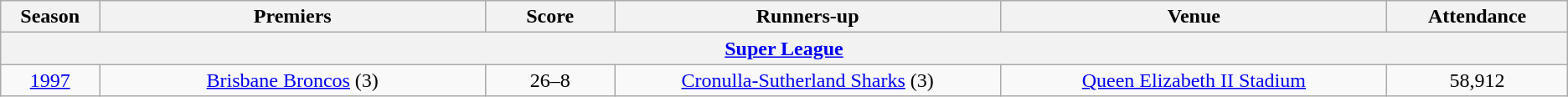<table class="wikitable sortable" style="text-align:center;">
<tr>
<th width="3%">Season</th>
<th width="15%">Premiers</th>
<th width="5%">Score</th>
<th width="15%">Runners-up</th>
<th width="15%">Venue</th>
<th width="7%">Attendance</th>
</tr>
<tr>
<th colspan="7"><a href='#'>Super League</a></th>
</tr>
<tr>
<td><a href='#'>1997</a></td>
<td> <a href='#'>Brisbane Broncos</a> (3)</td>
<td>26–8</td>
<td> <a href='#'>Cronulla-Sutherland Sharks</a> (3)</td>
<td><a href='#'>Queen Elizabeth II Stadium</a></td>
<td>58,912</td>
</tr>
</table>
